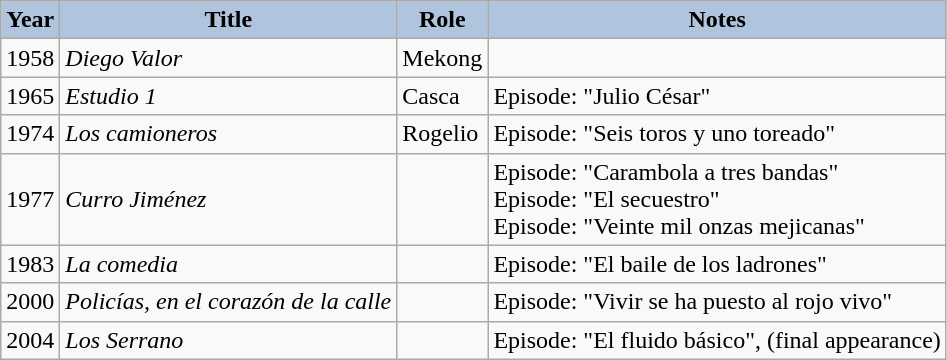<table class="wikitable">
<tr style="text-align:center;">
<th style="background:#B0C4DE;">Year</th>
<th style="background:#B0C4DE;">Title</th>
<th style="background:#B0C4DE;">Role</th>
<th style="background:#B0C4DE;">Notes</th>
</tr>
<tr>
<td>1958</td>
<td><em>Diego Valor</em></td>
<td>Mekong</td>
<td></td>
</tr>
<tr>
<td>1965</td>
<td><em>Estudio 1</em></td>
<td>Casca</td>
<td>Episode: "Julio César"</td>
</tr>
<tr>
<td>1974</td>
<td><em>Los camioneros</em></td>
<td>Rogelio</td>
<td>Episode: "Seis toros y uno toreado"</td>
</tr>
<tr>
<td>1977</td>
<td><em>Curro Jiménez</em></td>
<td></td>
<td>Episode: "Carambola a tres bandas"<br>Episode: "El secuestro"<br>Episode: "Veinte mil onzas mejicanas"</td>
</tr>
<tr>
<td>1983</td>
<td><em>La comedia</em></td>
<td></td>
<td>Episode: "El baile de los ladrones"</td>
</tr>
<tr>
<td>2000</td>
<td><em>Policías, en el corazón de la calle</em></td>
<td></td>
<td>Episode: "Vivir se ha puesto al rojo vivo"</td>
</tr>
<tr>
<td>2004</td>
<td><em>Los Serrano</em></td>
<td></td>
<td>Episode: "El fluido básico", (final appearance)</td>
</tr>
</table>
